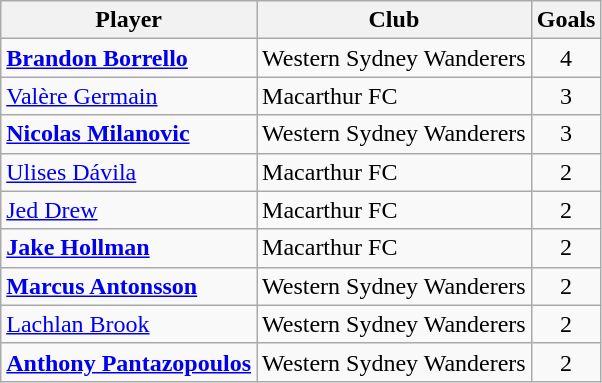<table class="wikitable">
<tr>
<th>Player</th>
<th>Club</th>
<th>Goals</th>
</tr>
<tr>
<td> <strong><a href='#'>Brandon Borrello</a></strong></td>
<td>Western Sydney Wanderers</td>
<td align="center">4</td>
</tr>
<tr>
<td> <a href='#'>Valère Germain</a></td>
<td>Macarthur FC</td>
<td align="center">3</td>
</tr>
<tr>
<td> <strong><a href='#'>Nicolas Milanovic</a></strong></td>
<td>Western Sydney Wanderers</td>
<td align="center">3</td>
</tr>
<tr>
<td> <a href='#'>Ulises Dávila</a></td>
<td>Macarthur FC</td>
<td align="center">2</td>
</tr>
<tr>
<td> <a href='#'>Jed Drew</a></td>
<td>Macarthur FC</td>
<td align="center">2</td>
</tr>
<tr>
<td> <strong><a href='#'>Jake Hollman</a></strong></td>
<td>Macarthur FC</td>
<td align="center">2</td>
</tr>
<tr>
<td> <strong><a href='#'>Marcus Antonsson</a></strong></td>
<td>Western Sydney Wanderers</td>
<td align="center">2</td>
</tr>
<tr>
<td> <a href='#'>Lachlan Brook</a></td>
<td>Western Sydney Wanderers</td>
<td align="center">2</td>
</tr>
<tr>
<td> <strong><a href='#'>Anthony Pantazopoulos</a></strong></td>
<td>Western Sydney Wanderers</td>
<td align="center">2</td>
</tr>
</table>
